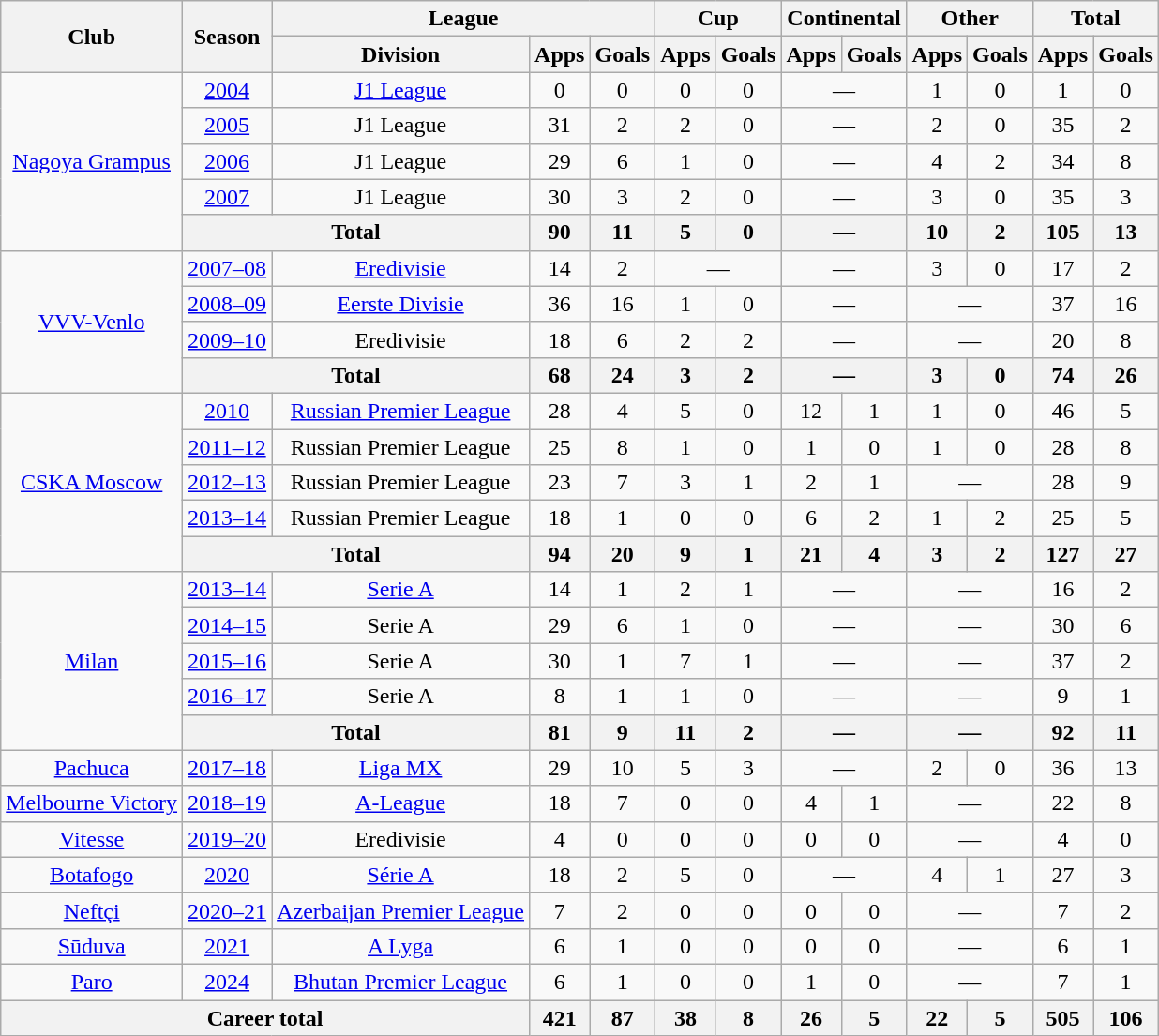<table class="wikitable" style="text-align:center">
<tr>
<th rowspan="2">Club</th>
<th rowspan="2">Season</th>
<th colspan="3">League</th>
<th colspan="2">Cup</th>
<th colspan="2">Continental</th>
<th colspan="2">Other</th>
<th colspan="2">Total</th>
</tr>
<tr>
<th>Division</th>
<th>Apps</th>
<th>Goals</th>
<th>Apps</th>
<th>Goals</th>
<th>Apps</th>
<th>Goals</th>
<th>Apps</th>
<th>Goals</th>
<th>Apps</th>
<th>Goals</th>
</tr>
<tr>
<td rowspan="5"><a href='#'>Nagoya Grampus</a></td>
<td><a href='#'>2004</a></td>
<td><a href='#'>J1 League</a></td>
<td>0</td>
<td>0</td>
<td>0</td>
<td>0</td>
<td colspan="2">—</td>
<td>1</td>
<td>0</td>
<td>1</td>
<td>0</td>
</tr>
<tr>
<td><a href='#'>2005</a></td>
<td>J1 League</td>
<td>31</td>
<td>2</td>
<td>2</td>
<td>0</td>
<td colspan="2">—</td>
<td>2</td>
<td>0</td>
<td>35</td>
<td>2</td>
</tr>
<tr>
<td><a href='#'>2006</a></td>
<td>J1 League</td>
<td>29</td>
<td>6</td>
<td>1</td>
<td>0</td>
<td colspan="2">—</td>
<td>4</td>
<td>2</td>
<td>34</td>
<td>8</td>
</tr>
<tr>
<td><a href='#'>2007</a></td>
<td>J1 League</td>
<td>30</td>
<td>3</td>
<td>2</td>
<td>0</td>
<td colspan="2">—</td>
<td>3</td>
<td>0</td>
<td>35</td>
<td>3</td>
</tr>
<tr>
<th colspan="2">Total</th>
<th>90</th>
<th>11</th>
<th>5</th>
<th>0</th>
<th colspan="2">—</th>
<th>10</th>
<th>2</th>
<th>105</th>
<th>13</th>
</tr>
<tr>
<td rowspan="4"><a href='#'>VVV-Venlo</a></td>
<td><a href='#'>2007–08</a></td>
<td><a href='#'>Eredivisie</a></td>
<td>14</td>
<td>2</td>
<td colspan="2">—</td>
<td colspan="2">—</td>
<td>3</td>
<td>0</td>
<td>17</td>
<td>2</td>
</tr>
<tr>
<td><a href='#'>2008–09</a></td>
<td><a href='#'>Eerste Divisie</a></td>
<td>36</td>
<td>16</td>
<td>1</td>
<td>0</td>
<td colspan="2">—</td>
<td colspan="2">—</td>
<td>37</td>
<td>16</td>
</tr>
<tr>
<td><a href='#'>2009–10</a></td>
<td>Eredivisie</td>
<td>18</td>
<td>6</td>
<td>2</td>
<td>2</td>
<td colspan="2">—</td>
<td colspan="2">—</td>
<td>20</td>
<td>8</td>
</tr>
<tr>
<th colspan="2">Total</th>
<th>68</th>
<th>24</th>
<th>3</th>
<th>2</th>
<th colspan="2">—</th>
<th>3</th>
<th>0</th>
<th>74</th>
<th>26</th>
</tr>
<tr>
<td rowspan="5"><a href='#'>CSKA Moscow</a></td>
<td><a href='#'>2010</a></td>
<td><a href='#'>Russian Premier League</a></td>
<td>28</td>
<td>4</td>
<td>5</td>
<td>0</td>
<td>12</td>
<td>1</td>
<td>1</td>
<td>0</td>
<td>46</td>
<td>5</td>
</tr>
<tr>
<td><a href='#'>2011–12</a></td>
<td>Russian Premier League</td>
<td>25</td>
<td>8</td>
<td>1</td>
<td>0</td>
<td>1</td>
<td>0</td>
<td>1</td>
<td>0</td>
<td>28</td>
<td>8</td>
</tr>
<tr>
<td><a href='#'>2012–13</a></td>
<td>Russian Premier League</td>
<td>23</td>
<td>7</td>
<td>3</td>
<td>1</td>
<td>2</td>
<td>1</td>
<td colspan="2">—</td>
<td>28</td>
<td>9</td>
</tr>
<tr>
<td><a href='#'>2013–14</a></td>
<td>Russian Premier League</td>
<td>18</td>
<td>1</td>
<td>0</td>
<td>0</td>
<td>6</td>
<td>2</td>
<td>1</td>
<td>2</td>
<td>25</td>
<td>5</td>
</tr>
<tr>
<th colspan="2">Total</th>
<th>94</th>
<th>20</th>
<th>9</th>
<th>1</th>
<th>21</th>
<th>4</th>
<th>3</th>
<th>2</th>
<th>127</th>
<th>27</th>
</tr>
<tr>
<td rowspan="5"><a href='#'>Milan</a></td>
<td><a href='#'>2013–14</a></td>
<td><a href='#'>Serie A</a></td>
<td>14</td>
<td>1</td>
<td>2</td>
<td>1</td>
<td colspan="2">—</td>
<td colspan="2">—</td>
<td>16</td>
<td>2</td>
</tr>
<tr>
<td><a href='#'>2014–15</a></td>
<td>Serie A</td>
<td>29</td>
<td>6</td>
<td>1</td>
<td>0</td>
<td colspan="2">—</td>
<td colspan="2">—</td>
<td>30</td>
<td>6</td>
</tr>
<tr>
<td><a href='#'>2015–16</a></td>
<td>Serie A</td>
<td>30</td>
<td>1</td>
<td>7</td>
<td>1</td>
<td colspan="2">—</td>
<td colspan="2">—</td>
<td>37</td>
<td>2</td>
</tr>
<tr>
<td><a href='#'>2016–17</a></td>
<td>Serie A</td>
<td>8</td>
<td>1</td>
<td>1</td>
<td>0</td>
<td colspan="2">—</td>
<td colspan="2">—</td>
<td>9</td>
<td>1</td>
</tr>
<tr>
<th colspan="2">Total</th>
<th>81</th>
<th>9</th>
<th>11</th>
<th>2</th>
<th colspan="2">—</th>
<th colspan="2">—</th>
<th>92</th>
<th>11</th>
</tr>
<tr>
<td><a href='#'>Pachuca</a></td>
<td><a href='#'>2017–18</a></td>
<td><a href='#'>Liga MX</a></td>
<td>29</td>
<td>10</td>
<td>5</td>
<td>3</td>
<td colspan="2">—</td>
<td>2</td>
<td>0</td>
<td>36</td>
<td>13</td>
</tr>
<tr>
<td><a href='#'>Melbourne Victory</a></td>
<td><a href='#'>2018–19</a></td>
<td><a href='#'>A-League</a></td>
<td>18</td>
<td>7</td>
<td>0</td>
<td>0</td>
<td>4</td>
<td>1</td>
<td colspan="2">—</td>
<td>22</td>
<td>8</td>
</tr>
<tr>
<td><a href='#'>Vitesse</a></td>
<td><a href='#'>2019–20</a></td>
<td>Eredivisie</td>
<td>4</td>
<td>0</td>
<td>0</td>
<td>0</td>
<td>0</td>
<td>0</td>
<td colspan="2">—</td>
<td>4</td>
<td>0</td>
</tr>
<tr>
<td><a href='#'>Botafogo</a></td>
<td><a href='#'>2020</a></td>
<td><a href='#'>Série A</a></td>
<td>18</td>
<td>2</td>
<td>5</td>
<td>0</td>
<td colspan="2">—</td>
<td>4</td>
<td>1</td>
<td>27</td>
<td>3</td>
</tr>
<tr>
<td><a href='#'>Neftçi</a></td>
<td><a href='#'>2020–21</a></td>
<td><a href='#'>Azerbaijan Premier League</a></td>
<td>7</td>
<td>2</td>
<td>0</td>
<td>0</td>
<td>0</td>
<td>0</td>
<td colspan="2">—</td>
<td>7</td>
<td>2</td>
</tr>
<tr>
<td><a href='#'>Sūduva</a></td>
<td><a href='#'>2021</a></td>
<td><a href='#'>A Lyga</a></td>
<td>6</td>
<td>1</td>
<td>0</td>
<td>0</td>
<td>0</td>
<td>0</td>
<td colspan="2">—</td>
<td>6</td>
<td>1</td>
</tr>
<tr>
<td><a href='#'>Paro</a></td>
<td><a href='#'>2024</a></td>
<td><a href='#'>Bhutan Premier League</a></td>
<td>6</td>
<td>1</td>
<td>0</td>
<td>0</td>
<td>1</td>
<td>0</td>
<td colspan="2">—</td>
<td>7</td>
<td>1</td>
</tr>
<tr>
<th colspan="3">Career total</th>
<th>421</th>
<th>87</th>
<th>38</th>
<th>8</th>
<th>26</th>
<th>5</th>
<th>22</th>
<th>5</th>
<th>505</th>
<th>106</th>
</tr>
</table>
